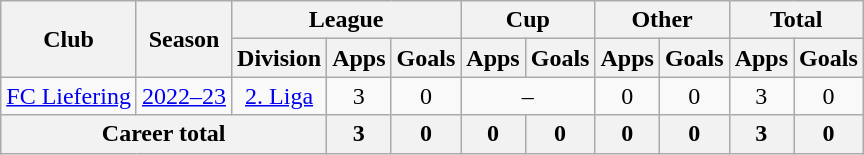<table class="wikitable" style="text-align: center">
<tr>
<th rowspan="2">Club</th>
<th rowspan="2">Season</th>
<th colspan="3">League</th>
<th colspan="2">Cup</th>
<th colspan="2">Other</th>
<th colspan="2">Total</th>
</tr>
<tr>
<th>Division</th>
<th>Apps</th>
<th>Goals</th>
<th>Apps</th>
<th>Goals</th>
<th>Apps</th>
<th>Goals</th>
<th>Apps</th>
<th>Goals</th>
</tr>
<tr>
<td><a href='#'>FC Liefering</a></td>
<td><a href='#'>2022–23</a></td>
<td><a href='#'>2. Liga</a></td>
<td>3</td>
<td>0</td>
<td colspan="2">–</td>
<td>0</td>
<td>0</td>
<td>3</td>
<td>0</td>
</tr>
<tr>
<th colspan=3>Career total</th>
<th>3</th>
<th>0</th>
<th>0</th>
<th>0</th>
<th>0</th>
<th>0</th>
<th>3</th>
<th>0</th>
</tr>
</table>
